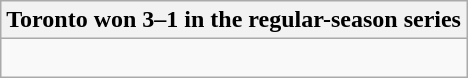<table class="wikitable collapsible collapsed">
<tr>
<th>Toronto won 3–1 in the regular-season series</th>
</tr>
<tr>
<td><br>


</td>
</tr>
</table>
